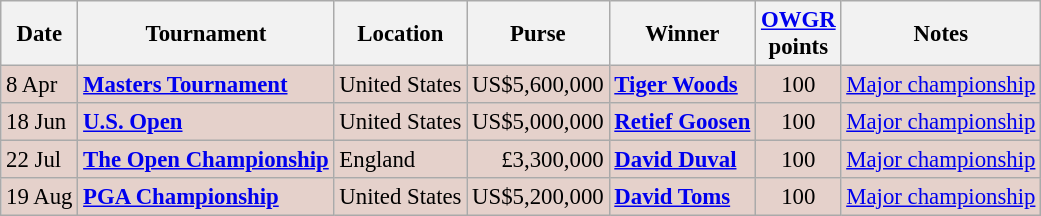<table class="wikitable" style="font-size:95%">
<tr>
<th>Date</th>
<th>Tournament</th>
<th>Location</th>
<th>Purse</th>
<th>Winner</th>
<th><a href='#'>OWGR</a><br>points</th>
<th>Notes</th>
</tr>
<tr style="background:#e5d1cb;">
<td>8 Apr</td>
<td><strong><a href='#'>Masters Tournament</a></strong></td>
<td>United States</td>
<td align=right>US$5,600,000</td>
<td> <strong><a href='#'>Tiger Woods</a></strong></td>
<td align=center>100</td>
<td><a href='#'>Major championship</a></td>
</tr>
<tr style="background:#e5d1cb;">
<td>18 Jun</td>
<td><strong><a href='#'>U.S. Open</a></strong></td>
<td>United States</td>
<td align=right>US$5,000,000</td>
<td> <strong><a href='#'>Retief Goosen</a></strong></td>
<td align=center>100</td>
<td><a href='#'>Major championship</a></td>
</tr>
<tr style="background:#e5d1cb;">
<td>22 Jul</td>
<td><strong><a href='#'>The Open Championship</a></strong></td>
<td>England</td>
<td align=right>£3,300,000</td>
<td> <strong><a href='#'>David Duval</a></strong></td>
<td align=center>100</td>
<td><a href='#'>Major championship</a></td>
</tr>
<tr style="background:#e5d1cb;">
<td>19 Aug</td>
<td><strong><a href='#'>PGA Championship</a></strong></td>
<td>United States</td>
<td align=right>US$5,200,000</td>
<td> <strong><a href='#'>David Toms</a></strong></td>
<td align=center>100</td>
<td><a href='#'>Major championship</a></td>
</tr>
</table>
